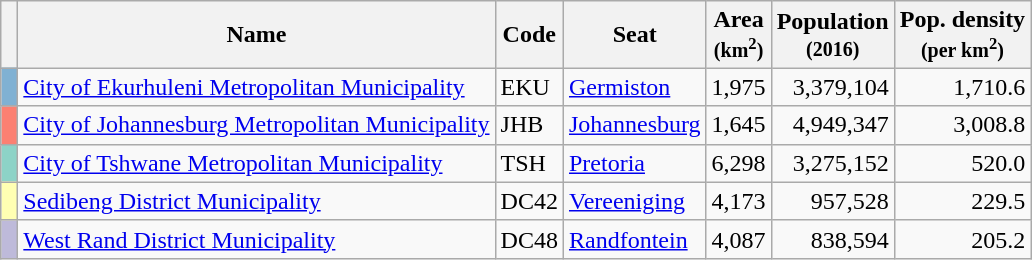<table class="wikitable sortable">
<tr>
<th class="unsortable"> </th>
<th>Name</th>
<th>Code</th>
<th>Seat</th>
<th>Area<br><small>(km<sup>2</sup>)</small></th>
<th>Population<br><small>(2016)</small></th>
<th>Pop. density<br><small>(per km<sup>2</sup>)</small></th>
</tr>
<tr>
<td style="text-align:center;background-color:#80B1D3"></td>
<td><a href='#'>City of Ekurhuleni Metropolitan Municipality</a></td>
<td>EKU</td>
<td><a href='#'>Germiston</a></td>
<td style="text-align:right">1,975</td>
<td style="text-align:right">3,379,104</td>
<td style="text-align:right">1,710.6</td>
</tr>
<tr>
<td style="text-align:center;background-color:#FB8072"></td>
<td><a href='#'>City of Johannesburg Metropolitan Municipality</a></td>
<td>JHB</td>
<td><a href='#'>Johannesburg</a></td>
<td style="text-align:right">1,645</td>
<td style="text-align:right">4,949,347</td>
<td style="text-align:right">3,008.8</td>
</tr>
<tr>
<td style="text-align:center;background-color:#8DD3C7"></td>
<td><a href='#'>City of Tshwane Metropolitan Municipality</a></td>
<td>TSH</td>
<td><a href='#'>Pretoria</a></td>
<td style="text-align:right">6,298</td>
<td style="text-align:right">3,275,152</td>
<td style="text-align:right">520.0</td>
</tr>
<tr>
<td style="text-align:center;background-color:#FFFFB3"></td>
<td><a href='#'>Sedibeng District Municipality</a></td>
<td>DC42</td>
<td><a href='#'>Vereeniging</a></td>
<td style="text-align:right">4,173</td>
<td style="text-align:right">957,528</td>
<td style="text-align:right">229.5</td>
</tr>
<tr>
<td style="text-align:center;background-color:#BEBADA"></td>
<td><a href='#'>West Rand District Municipality</a></td>
<td>DC48</td>
<td><a href='#'>Randfontein</a></td>
<td style="text-align:right">4,087</td>
<td style="text-align:right">838,594</td>
<td style="text-align:right">205.2</td>
</tr>
</table>
